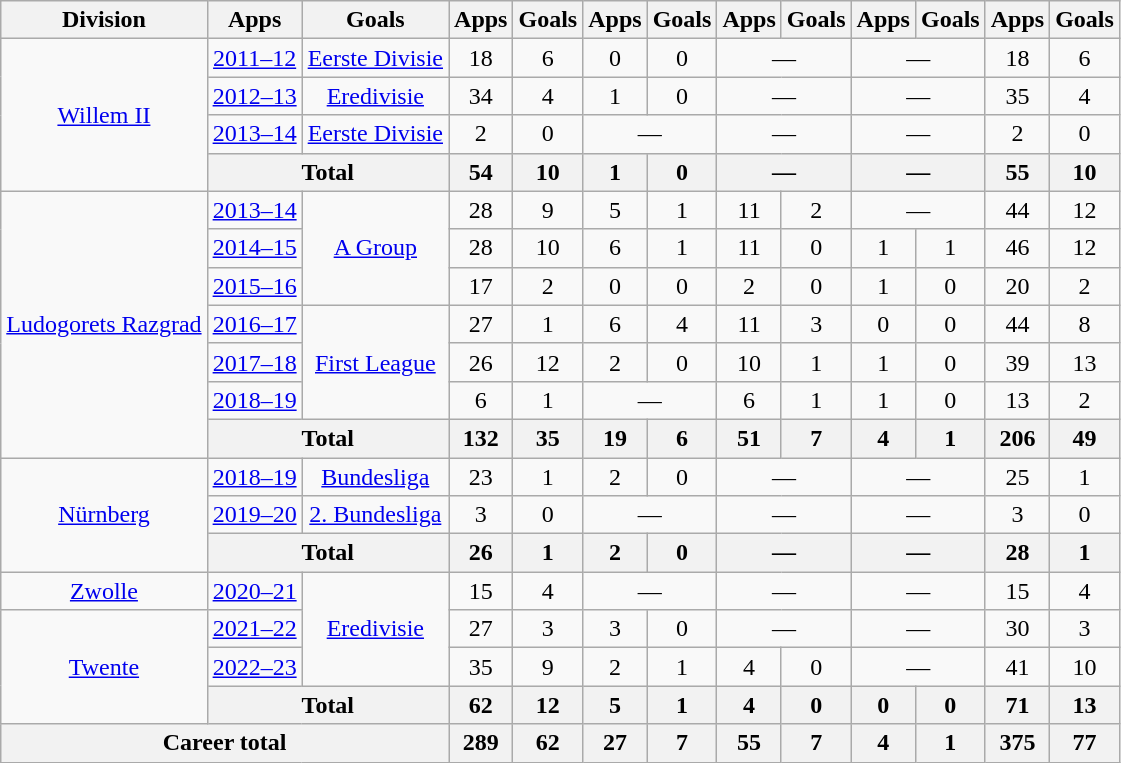<table class="wikitable" style="text-align:center">
<tr>
<th>Division</th>
<th>Apps</th>
<th>Goals</th>
<th>Apps</th>
<th>Goals</th>
<th>Apps</th>
<th>Goals</th>
<th>Apps</th>
<th>Goals</th>
<th>Apps</th>
<th>Goals</th>
<th>Apps</th>
<th>Goals</th>
</tr>
<tr>
<td rowspan="4"><a href='#'>Willem II</a></td>
<td><a href='#'>2011–12</a></td>
<td><a href='#'>Eerste Divisie</a></td>
<td>18</td>
<td>6</td>
<td>0</td>
<td>0</td>
<td colspan="2">—</td>
<td colspan="2">—</td>
<td>18</td>
<td>6</td>
</tr>
<tr>
<td><a href='#'>2012–13</a></td>
<td><a href='#'>Eredivisie</a></td>
<td>34</td>
<td>4</td>
<td>1</td>
<td>0</td>
<td colspan="2">—</td>
<td colspan="2">—</td>
<td>35</td>
<td>4</td>
</tr>
<tr>
<td><a href='#'>2013–14</a></td>
<td><a href='#'>Eerste Divisie</a></td>
<td>2</td>
<td>0</td>
<td colspan="2">—</td>
<td colspan="2">—</td>
<td colspan="2">—</td>
<td>2</td>
<td>0</td>
</tr>
<tr>
<th colspan="2">Total</th>
<th>54</th>
<th>10</th>
<th>1</th>
<th>0</th>
<th colspan="2">—</th>
<th colspan="2">—</th>
<th>55</th>
<th>10</th>
</tr>
<tr>
<td rowspan="7"><a href='#'>Ludogorets Razgrad</a></td>
<td><a href='#'>2013–14</a></td>
<td rowspan="3"><a href='#'>A Group</a></td>
<td>28</td>
<td>9</td>
<td>5</td>
<td>1</td>
<td>11</td>
<td>2</td>
<td colspan="2">—</td>
<td>44</td>
<td>12</td>
</tr>
<tr>
<td><a href='#'>2014–15</a></td>
<td>28</td>
<td>10</td>
<td>6</td>
<td>1</td>
<td>11</td>
<td>0</td>
<td>1</td>
<td>1</td>
<td>46</td>
<td>12</td>
</tr>
<tr>
<td><a href='#'>2015–16</a></td>
<td>17</td>
<td>2</td>
<td>0</td>
<td>0</td>
<td>2</td>
<td>0</td>
<td>1</td>
<td>0</td>
<td>20</td>
<td>2</td>
</tr>
<tr>
<td><a href='#'>2016–17</a></td>
<td rowspan="3"><a href='#'>First League</a></td>
<td>27</td>
<td>1</td>
<td>6</td>
<td>4</td>
<td>11</td>
<td>3</td>
<td>0</td>
<td>0</td>
<td>44</td>
<td>8</td>
</tr>
<tr>
<td><a href='#'>2017–18</a></td>
<td>26</td>
<td>12</td>
<td>2</td>
<td>0</td>
<td>10</td>
<td>1</td>
<td>1</td>
<td>0</td>
<td>39</td>
<td>13</td>
</tr>
<tr>
<td><a href='#'>2018–19</a></td>
<td>6</td>
<td>1</td>
<td colspan="2">—</td>
<td>6</td>
<td>1</td>
<td>1</td>
<td>0</td>
<td>13</td>
<td>2</td>
</tr>
<tr>
<th colspan="2">Total</th>
<th>132</th>
<th>35</th>
<th>19</th>
<th>6</th>
<th>51</th>
<th>7</th>
<th>4</th>
<th>1</th>
<th>206</th>
<th>49</th>
</tr>
<tr>
<td rowspan="3"><a href='#'>Nürnberg</a></td>
<td><a href='#'>2018–19</a></td>
<td><a href='#'>Bundesliga</a></td>
<td>23</td>
<td>1</td>
<td>2</td>
<td>0</td>
<td colspan="2">—</td>
<td colspan="2">—</td>
<td>25</td>
<td>1</td>
</tr>
<tr>
<td><a href='#'>2019–20</a></td>
<td><a href='#'>2. Bundesliga</a></td>
<td>3</td>
<td>0</td>
<td colspan="2">—</td>
<td colspan="2">—</td>
<td colspan="2">—</td>
<td>3</td>
<td>0</td>
</tr>
<tr>
<th colspan="2">Total</th>
<th>26</th>
<th>1</th>
<th>2</th>
<th>0</th>
<th colspan="2">—</th>
<th colspan="2">—</th>
<th>28</th>
<th>1</th>
</tr>
<tr>
<td><a href='#'>Zwolle</a></td>
<td><a href='#'>2020–21</a></td>
<td rowspan="3"><a href='#'>Eredivisie</a></td>
<td>15</td>
<td>4</td>
<td colspan="2">—</td>
<td colspan="2">—</td>
<td colspan="2">—</td>
<td>15</td>
<td>4</td>
</tr>
<tr>
<td rowspan="3"><a href='#'>Twente</a></td>
<td><a href='#'>2021–22</a></td>
<td>27</td>
<td>3</td>
<td>3</td>
<td>0</td>
<td colspan="2">—</td>
<td colspan="2">—</td>
<td>30</td>
<td>3</td>
</tr>
<tr>
<td><a href='#'>2022–23</a></td>
<td>35</td>
<td>9</td>
<td>2</td>
<td>1</td>
<td>4</td>
<td>0</td>
<td colspan="2">—</td>
<td>41</td>
<td>10</td>
</tr>
<tr>
<th colspan="2">Total</th>
<th>62</th>
<th>12</th>
<th>5</th>
<th>1</th>
<th>4</th>
<th>0</th>
<th>0</th>
<th>0</th>
<th>71</th>
<th>13</th>
</tr>
<tr>
<th colspan="3">Career total</th>
<th>289</th>
<th>62</th>
<th>27</th>
<th>7</th>
<th>55</th>
<th>7</th>
<th>4</th>
<th>1</th>
<th>375</th>
<th>77</th>
</tr>
</table>
